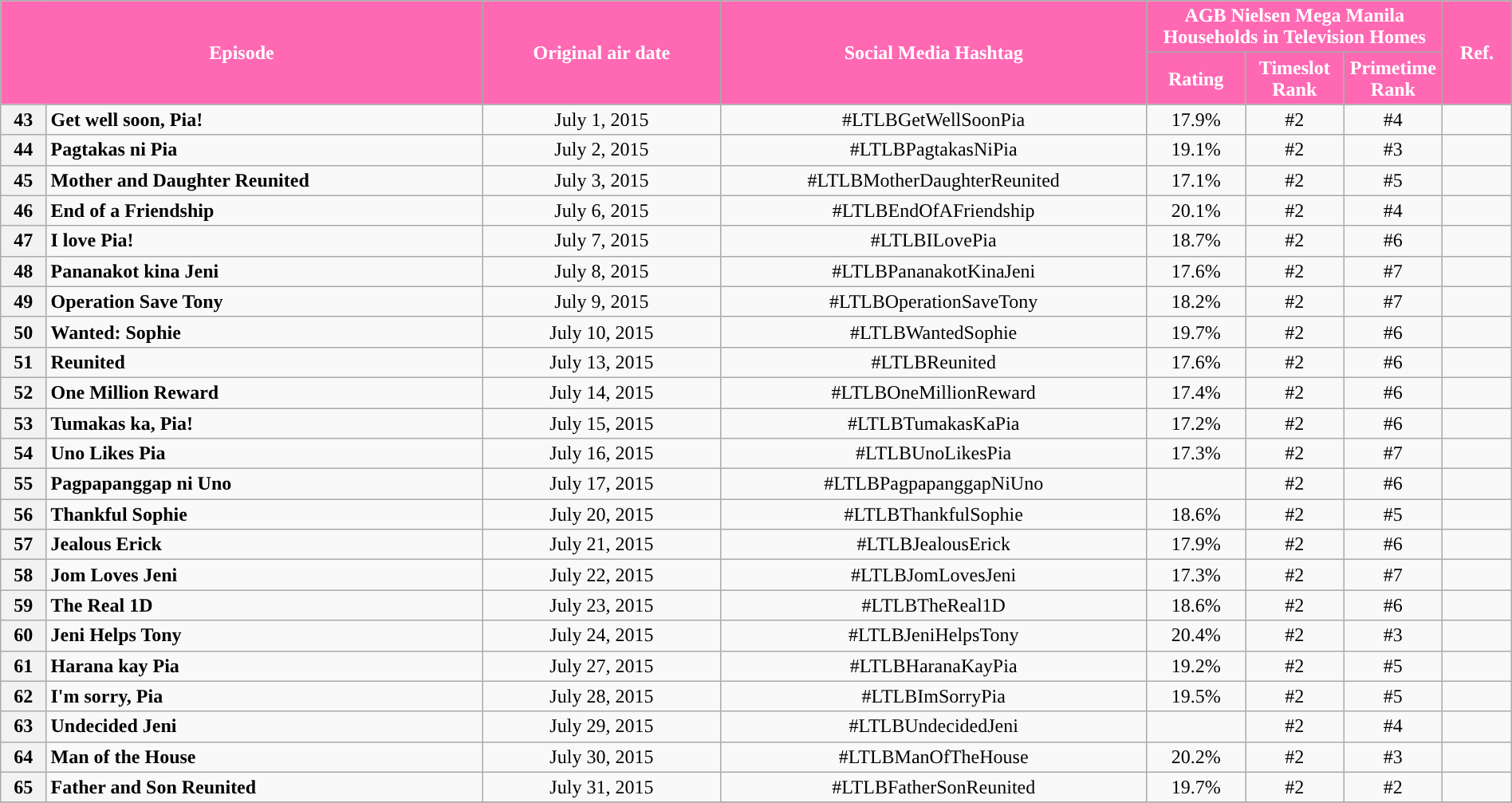<table class="wikitable" style="text-align:center; font-size:100%; line-height:18px;"  width="100%">
<tr>
<th colspan="2" rowspan="2" style="background-color:#FF69B4; color:#ffffff;">Episode</th>
<th style="background:#FF69B4; color:white" rowspan="2">Original air date</th>
<th style="background:#FF69B4; color:white" rowspan="2">Social Media Hashtag</th>
<th style="background-color:#FF69B4; color:#ffffff;" colspan="3">AGB Nielsen Mega Manila Households in Television Homes</th>
<th rowspan="2" style="background:#FF69B4; color:white">Ref.</th>
</tr>
<tr style="text-align: center style=">
<th style="background-color:#FF69B4; width:75px; color:#ffffff;">Rating</th>
<th style="background-color:#FF69B4; width:75px; color:#ffffff;">Timeslot Rank</th>
<th style="background-color:#FF69B4; width:75px; color:#ffffff;">Primetime Rank</th>
</tr>
<tr>
<th>43</th>
<td style="text-align: left;"><strong>Get well soon, Pia!</strong></td>
<td>July 1, 2015</td>
<td>#LTLBGetWellSoonPia</td>
<td>17.9%</td>
<td>#2</td>
<td>#4</td>
<td></td>
</tr>
<tr>
<th>44</th>
<td style="text-align: left;"><strong>Pagtakas ni Pia</strong></td>
<td>July 2, 2015</td>
<td>#LTLBPagtakasNiPia</td>
<td>19.1%</td>
<td>#2</td>
<td>#3</td>
<td></td>
</tr>
<tr>
<th>45</th>
<td style="text-align: left;"><strong>Mother and Daughter Reunited</strong></td>
<td>July 3, 2015</td>
<td>#LTLBMotherDaughterReunited</td>
<td>17.1%</td>
<td>#2</td>
<td>#5</td>
<td></td>
</tr>
<tr>
<th>46</th>
<td style="text-align: left;"><strong>End of a Friendship</strong></td>
<td>July 6, 2015</td>
<td>#LTLBEndOfAFriendship</td>
<td>20.1%</td>
<td>#2</td>
<td>#4</td>
<td></td>
</tr>
<tr>
<th>47</th>
<td style="text-align: left;"><strong>I love Pia!</strong></td>
<td>July 7, 2015</td>
<td>#LTLBILovePia</td>
<td>18.7%</td>
<td>#2</td>
<td>#6</td>
<td></td>
</tr>
<tr>
<th>48</th>
<td style="text-align: left;"><strong>Pananakot kina Jeni</strong></td>
<td>July 8, 2015</td>
<td>#LTLBPananakotKinaJeni</td>
<td>17.6%</td>
<td>#2</td>
<td>#7</td>
<td></td>
</tr>
<tr>
<th>49</th>
<td style="text-align: left;"><strong>Operation Save Tony</strong></td>
<td>July 9, 2015</td>
<td>#LTLBOperationSaveTony</td>
<td>18.2%</td>
<td>#2</td>
<td>#7</td>
<td></td>
</tr>
<tr>
<th>50</th>
<td style="text-align: left;"><strong>Wanted: Sophie</strong></td>
<td>July 10, 2015</td>
<td>#LTLBWantedSophie</td>
<td>19.7%</td>
<td>#2</td>
<td>#6</td>
<td></td>
</tr>
<tr>
<th>51</th>
<td style="text-align: left;"><strong>Reunited</strong></td>
<td>July 13, 2015</td>
<td>#LTLBReunited</td>
<td>17.6%</td>
<td>#2</td>
<td>#6</td>
<td></td>
</tr>
<tr>
<th>52</th>
<td style="text-align: left;"><strong>One Million Reward</strong></td>
<td>July 14, 2015</td>
<td>#LTLBOneMillionReward</td>
<td>17.4%</td>
<td>#2</td>
<td>#6</td>
<td></td>
</tr>
<tr>
<th>53</th>
<td style="text-align: left;"><strong>Tumakas ka, Pia!</strong></td>
<td>July 15, 2015</td>
<td>#LTLBTumakasKaPia</td>
<td>17.2%</td>
<td>#2</td>
<td>#6</td>
<td></td>
</tr>
<tr>
<th>54</th>
<td style="text-align: left;"><strong>Uno Likes Pia</strong></td>
<td>July 16, 2015</td>
<td>#LTLBUnoLikesPia</td>
<td>17.3%</td>
<td>#2</td>
<td>#7</td>
<td></td>
</tr>
<tr>
<th>55</th>
<td style="text-align: left;"><strong>Pagpapanggap ni Uno</strong></td>
<td>July 17, 2015</td>
<td>#LTLBPagpapanggapNiUno</td>
<td></td>
<td>#2</td>
<td>#6</td>
<td></td>
</tr>
<tr>
<th>56</th>
<td style="text-align: left;"><strong>Thankful Sophie</strong></td>
<td>July 20, 2015</td>
<td>#LTLBThankfulSophie</td>
<td>18.6%</td>
<td>#2</td>
<td>#5</td>
<td></td>
</tr>
<tr>
<th>57</th>
<td style="text-align: left;"><strong>Jealous Erick</strong></td>
<td>July 21, 2015</td>
<td>#LTLBJealousErick</td>
<td>17.9%</td>
<td>#2</td>
<td>#6</td>
<td></td>
</tr>
<tr>
<th>58</th>
<td style="text-align: left;"><strong>Jom Loves Jeni</strong></td>
<td>July 22, 2015</td>
<td>#LTLBJomLovesJeni</td>
<td>17.3%</td>
<td>#2</td>
<td>#7</td>
<td></td>
</tr>
<tr>
<th>59</th>
<td style="text-align: left;"><strong>The Real 1D</strong></td>
<td>July 23, 2015</td>
<td>#LTLBTheReal1D</td>
<td>18.6%</td>
<td>#2</td>
<td>#6</td>
<td></td>
</tr>
<tr>
<th>60</th>
<td style="text-align: left;"><strong>Jeni Helps Tony</strong></td>
<td>July 24, 2015</td>
<td>#LTLBJeniHelpsTony</td>
<td>20.4%</td>
<td>#2</td>
<td>#3</td>
<td></td>
</tr>
<tr>
<th>61</th>
<td style="text-align: left;"><strong>Harana kay Pia</strong></td>
<td>July 27, 2015</td>
<td>#LTLBHaranaKayPia</td>
<td>19.2%</td>
<td>#2</td>
<td>#5</td>
<td></td>
</tr>
<tr>
<th>62</th>
<td style="text-align: left;"><strong>I'm sorry, Pia</strong></td>
<td>July 28, 2015</td>
<td>#LTLBImSorryPia</td>
<td>19.5%</td>
<td>#2</td>
<td>#5</td>
<td></td>
</tr>
<tr>
<th>63</th>
<td style="text-align: left;"><strong>Undecided Jeni</strong></td>
<td>July 29, 2015</td>
<td>#LTLBUndecidedJeni</td>
<td></td>
<td>#2</td>
<td>#4</td>
<td></td>
</tr>
<tr>
<th>64</th>
<td style="text-align: left;"><strong>Man of the House</strong></td>
<td>July 30, 2015</td>
<td>#LTLBManOfTheHouse</td>
<td>20.2%</td>
<td>#2</td>
<td>#3</td>
<td></td>
</tr>
<tr>
<th>65</th>
<td style="text-align: left;"><strong>Father and Son Reunited</strong></td>
<td>July 31, 2015</td>
<td>#LTLBFatherSonReunited</td>
<td>19.7%</td>
<td>#2</td>
<td>#2</td>
<td></td>
</tr>
<tr>
</tr>
</table>
